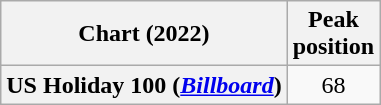<table class="wikitable plainrowheaders">
<tr>
<th scope="col">Chart (2022)</th>
<th scope="col">Peak<br>position</th>
</tr>
<tr>
<th scope="row">US Holiday 100 (<a href='#'><em>Billboard</em></a>)</th>
<td style="text-align:center;">68</td>
</tr>
</table>
